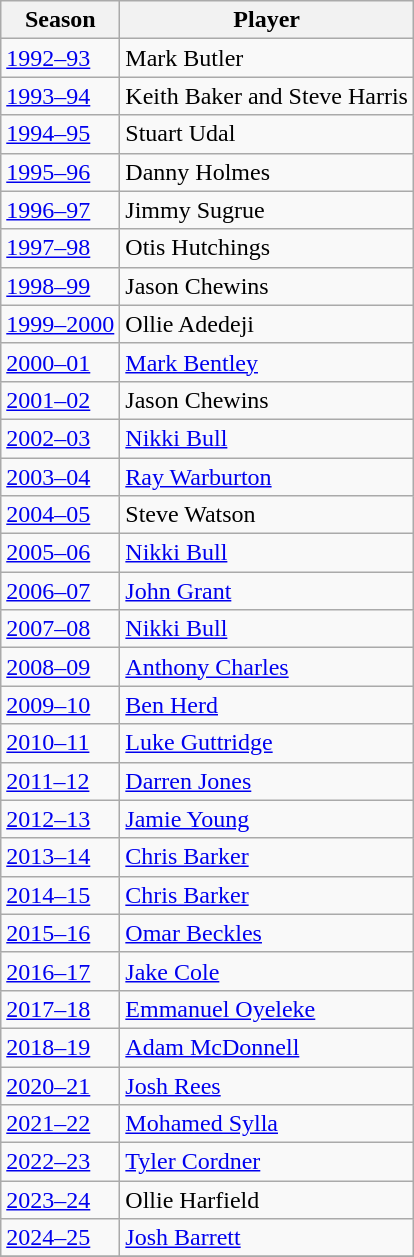<table class="wikitable" style="text-align: left">
<tr>
<th>Season</th>
<th>Player</th>
</tr>
<tr>
<td><a href='#'>1992–93</a></td>
<td>Mark Butler</td>
</tr>
<tr>
<td><a href='#'>1993–94</a></td>
<td>Keith Baker and Steve Harris</td>
</tr>
<tr>
<td><a href='#'>1994–95</a></td>
<td>Stuart Udal</td>
</tr>
<tr>
<td><a href='#'>1995–96</a></td>
<td>Danny Holmes</td>
</tr>
<tr>
<td><a href='#'>1996–97</a></td>
<td>Jimmy Sugrue</td>
</tr>
<tr>
<td><a href='#'>1997–98</a></td>
<td>Otis Hutchings</td>
</tr>
<tr>
<td><a href='#'>1998–99</a></td>
<td>Jason Chewins</td>
</tr>
<tr>
<td><a href='#'>1999–2000</a></td>
<td>Ollie Adedeji</td>
</tr>
<tr>
<td><a href='#'>2000–01</a></td>
<td><a href='#'>Mark Bentley</a></td>
</tr>
<tr>
<td><a href='#'>2001–02</a></td>
<td>Jason Chewins</td>
</tr>
<tr>
<td><a href='#'>2002–03</a></td>
<td><a href='#'>Nikki Bull</a></td>
</tr>
<tr>
<td><a href='#'>2003–04</a></td>
<td><a href='#'>Ray Warburton</a></td>
</tr>
<tr>
<td><a href='#'>2004–05</a></td>
<td>Steve Watson</td>
</tr>
<tr>
<td><a href='#'>2005–06</a></td>
<td><a href='#'>Nikki Bull</a></td>
</tr>
<tr>
<td><a href='#'>2006–07</a></td>
<td><a href='#'>John Grant</a></td>
</tr>
<tr>
<td><a href='#'>2007–08</a></td>
<td><a href='#'>Nikki Bull</a></td>
</tr>
<tr>
<td><a href='#'>2008–09</a></td>
<td><a href='#'>Anthony Charles</a></td>
</tr>
<tr>
<td><a href='#'>2009–10</a></td>
<td><a href='#'>Ben Herd</a></td>
</tr>
<tr>
<td><a href='#'>2010–11</a></td>
<td><a href='#'>Luke Guttridge</a></td>
</tr>
<tr>
<td><a href='#'>2011–12</a></td>
<td><a href='#'>Darren Jones</a></td>
</tr>
<tr>
<td><a href='#'>2012–13</a></td>
<td><a href='#'>Jamie Young</a></td>
</tr>
<tr>
<td><a href='#'>2013–14</a></td>
<td><a href='#'>Chris Barker</a></td>
</tr>
<tr>
<td><a href='#'>2014–15</a></td>
<td><a href='#'>Chris Barker</a></td>
</tr>
<tr>
<td><a href='#'>2015–16</a></td>
<td><a href='#'>Omar Beckles</a></td>
</tr>
<tr>
<td><a href='#'>2016–17</a></td>
<td><a href='#'>Jake Cole</a></td>
</tr>
<tr>
<td><a href='#'>2017–18</a></td>
<td><a href='#'>Emmanuel Oyeleke</a></td>
</tr>
<tr>
<td><a href='#'>2018–19</a></td>
<td><a href='#'>Adam McDonnell</a></td>
</tr>
<tr>
<td><a href='#'>2020–21</a></td>
<td><a href='#'>Josh Rees</a></td>
</tr>
<tr>
<td><a href='#'>2021–22</a></td>
<td><a href='#'>Mohamed Sylla</a></td>
</tr>
<tr>
<td><a href='#'>2022–23</a></td>
<td><a href='#'>Tyler Cordner</a></td>
</tr>
<tr>
<td><a href='#'>2023–24</a></td>
<td>Ollie Harfield</td>
</tr>
<tr>
<td><a href='#'>2024–25</a></td>
<td><a href='#'>Josh Barrett</a></td>
</tr>
<tr>
</tr>
</table>
